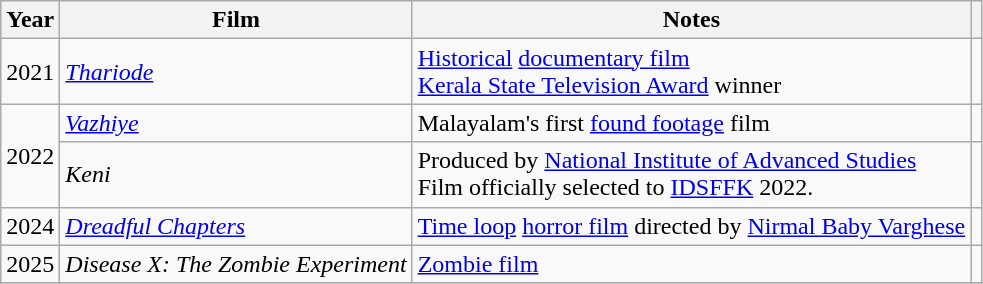<table class="wikitable">
<tr>
<th>Year</th>
<th>Film</th>
<th>Notes</th>
<th></th>
</tr>
<tr>
<td>2021</td>
<td><em><a href='#'>Thariode</a></em></td>
<td><a href='#'>Historical</a> <a href='#'>documentary film</a><br><a href='#'>Kerala State Television Award</a> winner</td>
<td></td>
</tr>
<tr>
<td rowspan="2">2022</td>
<td><em><a href='#'>Vazhiye</a></em></td>
<td>Malayalam's first <a href='#'>found footage</a> film</td>
<td></td>
</tr>
<tr>
<td><em>Keni</em></td>
<td>Produced by <a href='#'>National Institute of Advanced Studies</a> <br> Film officially selected to <a href='#'>IDSFFK</a> 2022.</td>
<td></td>
</tr>
<tr>
<td>2024</td>
<td><em><a href='#'>Dreadful Chapters</a></em></td>
<td><a href='#'>Time loop</a> <a href='#'>horror film</a> directed by <a href='#'>Nirmal Baby Varghese</a></td>
<td></td>
</tr>
<tr>
<td>2025</td>
<td><em>Disease X: The Zombie Experiment</em></td>
<td><a href='#'>Zombie film</a></td>
<td></td>
</tr>
<tr>
</tr>
</table>
